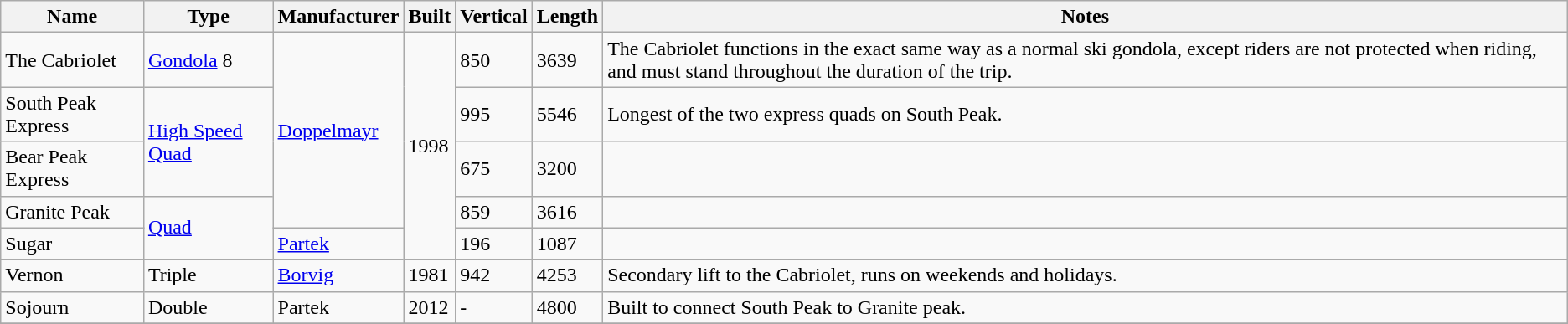<table class="wikitable">
<tr>
<th>Name</th>
<th>Type</th>
<th>Manufacturer</th>
<th>Built</th>
<th>Vertical<br></th>
<th>Length<br></th>
<th>Notes</th>
</tr>
<tr>
<td>The Cabriolet</td>
<td><a href='#'>Gondola</a> 8</td>
<td rowspan="4"><a href='#'>Doppelmayr</a></td>
<td rowspan="5">1998</td>
<td>850</td>
<td>3639</td>
<td>The Cabriolet functions in the exact same way as a normal ski gondola, except riders are not protected when riding, and must stand throughout the duration of the trip.</td>
</tr>
<tr>
<td>South Peak Express</td>
<td rowspan="2"><a href='#'>High Speed Quad</a></td>
<td>995</td>
<td>5546</td>
<td>Longest of the two express quads on South Peak.</td>
</tr>
<tr>
<td>Bear Peak Express</td>
<td>675</td>
<td>3200</td>
<td></td>
</tr>
<tr>
<td>Granite Peak</td>
<td rowspan="2"><a href='#'>Quad</a></td>
<td>859</td>
<td>3616</td>
<td></td>
</tr>
<tr>
<td>Sugar</td>
<td><a href='#'>Partek</a></td>
<td>196</td>
<td>1087</td>
<td></td>
</tr>
<tr>
<td>Vernon</td>
<td>Triple</td>
<td><a href='#'>Borvig</a></td>
<td>1981</td>
<td>942</td>
<td>4253</td>
<td>Secondary lift to the Cabriolet, runs on weekends and holidays.</td>
</tr>
<tr>
<td>Sojourn</td>
<td>Double</td>
<td>Partek</td>
<td>2012</td>
<td>-</td>
<td>4800</td>
<td>Built to connect South Peak to Granite peak.</td>
</tr>
<tr>
</tr>
</table>
